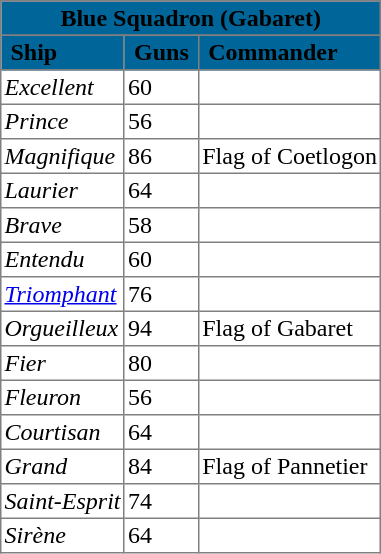<table class="toccolours" align="left" border="1" cellspacing="1" cellpadding="2" style="border-collapse: collapse;">
<tr>
</tr>
<tr ---- style="background-color:#006699">
<th colspan=7>Blue Squadron (Gabaret)</th>
</tr>
<tr>
</tr>
<tr ---- bgcolor=#006699>
<td><strong><span> Ship </span></strong></td>
<td><strong><span> Guns </span></strong></td>
<td><strong><span> Commander </span></strong></td>
</tr>
<tr>
<td><em>Excellent</em></td>
<td>60</td>
<td></td>
</tr>
<tr>
<td><em>Prince</em></td>
<td>56</td>
<td></td>
</tr>
<tr>
<td><em>Magnifique</em></td>
<td>86</td>
<td>Flag of Coetlogon</td>
</tr>
<tr>
<td><em>Laurier</em></td>
<td>64</td>
<td></td>
</tr>
<tr>
<td><em>Brave</em></td>
<td>58</td>
<td></td>
</tr>
<tr>
<td><em>Entendu</em></td>
<td>60</td>
<td></td>
</tr>
<tr>
<td><em><a href='#'>Triomphant</a></em></td>
<td>76</td>
<td></td>
</tr>
<tr>
<td><em>Orgueilleux</em></td>
<td>94</td>
<td>Flag of Gabaret</td>
</tr>
<tr>
<td><em>Fier</em></td>
<td>80</td>
<td></td>
</tr>
<tr>
<td><em>Fleuron</em></td>
<td>56</td>
<td></td>
</tr>
<tr>
<td><em>Courtisan</em></td>
<td>64</td>
<td></td>
</tr>
<tr>
<td><em>Grand</em></td>
<td>84</td>
<td>Flag of Pannetier</td>
</tr>
<tr>
<td><em>Saint-Esprit</em></td>
<td>74</td>
<td></td>
</tr>
<tr>
<td><em>Sirène</em></td>
<td>64</td>
<td></td>
</tr>
</table>
